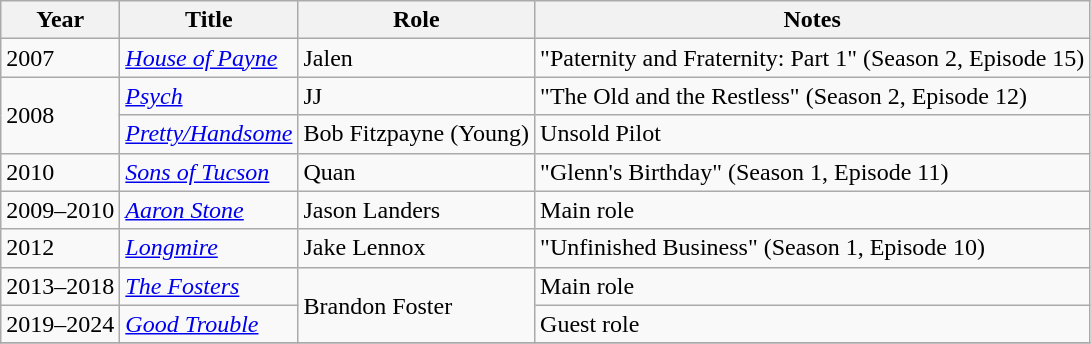<table class="wikitable sortable">
<tr>
<th>Year</th>
<th>Title</th>
<th>Role</th>
<th class="unsortable">Notes</th>
</tr>
<tr>
<td>2007</td>
<td><em><a href='#'>House of Payne</a> </em></td>
<td>Jalen</td>
<td>"Paternity and Fraternity: Part 1" (Season 2, Episode 15)</td>
</tr>
<tr>
<td rowspan=2>2008</td>
<td><em><a href='#'>Psych</a></em></td>
<td>JJ</td>
<td>"The Old and the Restless" (Season 2, Episode 12)</td>
</tr>
<tr>
<td><em><a href='#'>Pretty/Handsome</a></em></td>
<td>Bob Fitzpayne (Young)</td>
<td>Unsold Pilot</td>
</tr>
<tr>
<td>2010</td>
<td><em><a href='#'>Sons of Tucson</a></em></td>
<td>Quan</td>
<td>"Glenn's Birthday" (Season 1, Episode 11)</td>
</tr>
<tr>
<td>2009–2010</td>
<td><em><a href='#'>Aaron Stone</a></em></td>
<td>Jason Landers</td>
<td>Main role</td>
</tr>
<tr>
<td>2012</td>
<td><em><a href='#'>Longmire</a></em></td>
<td>Jake Lennox</td>
<td>"Unfinished Business" (Season 1, Episode 10)</td>
</tr>
<tr>
<td>2013–2018</td>
<td><em><a href='#'>The Fosters</a></em></td>
<td rowspan="2">Brandon Foster</td>
<td>Main role</td>
</tr>
<tr>
<td>2019–2024</td>
<td><em><a href='#'>Good Trouble</a></em></td>
<td>Guest role</td>
</tr>
<tr>
</tr>
</table>
